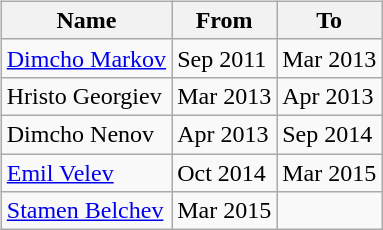<table>
<tr>
<td valign="top"><br><table class="wikitable">
<tr>
<th>Name</th>
<th>From</th>
<th>To</th>
</tr>
<tr>
<td> <a href='#'>Dimcho Markov</a></td>
<td>Sep 2011</td>
<td>Mar 2013</td>
</tr>
<tr>
<td> Hristo Georgiev</td>
<td>Mar 2013</td>
<td>Apr 2013</td>
</tr>
<tr>
<td> Dimcho Nenov</td>
<td>Apr 2013</td>
<td>Sep 2014</td>
</tr>
<tr>
<td> <a href='#'>Emil Velev</a></td>
<td>Oct 2014</td>
<td>Mar 2015</td>
</tr>
<tr>
<td> <a href='#'>Stamen Belchev</a></td>
<td>Mar 2015</td>
<td></td>
</tr>
</table>
</td>
</tr>
</table>
